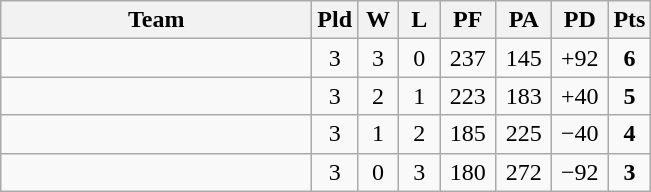<table class="wikitable" style="text-align:center;">
<tr>
<th width=200>Team</th>
<th width=20>Pld</th>
<th width=20>W</th>
<th width=20>L</th>
<th width=30>PF</th>
<th width=30>PA</th>
<th width=30>PD</th>
<th width=20>Pts</th>
</tr>
<tr>
<td align=left></td>
<td>3</td>
<td>3</td>
<td>0</td>
<td>237</td>
<td>145</td>
<td>+92</td>
<td><strong>6</strong></td>
</tr>
<tr>
<td align=left></td>
<td>3</td>
<td>2</td>
<td>1</td>
<td>223</td>
<td>183</td>
<td>+40</td>
<td><strong>5</strong></td>
</tr>
<tr>
<td align=left></td>
<td>3</td>
<td>1</td>
<td>2</td>
<td>185</td>
<td>225</td>
<td>−40</td>
<td><strong>4</strong></td>
</tr>
<tr>
<td align=left></td>
<td>3</td>
<td>0</td>
<td>3</td>
<td>180</td>
<td>272</td>
<td>−92</td>
<td><strong>3</strong></td>
</tr>
</table>
